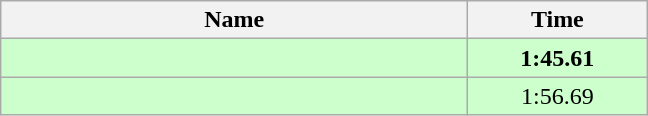<table class="wikitable" style="text-align:center;">
<tr>
<th style="width:19em">Name</th>
<th style="width:7em">Time</th>
</tr>
<tr bgcolor=ccffcc>
<td align=left><strong></strong></td>
<td><strong>1:45.61</strong></td>
</tr>
<tr bgcolor=ccffcc>
<td align=left></td>
<td>1:56.69</td>
</tr>
</table>
